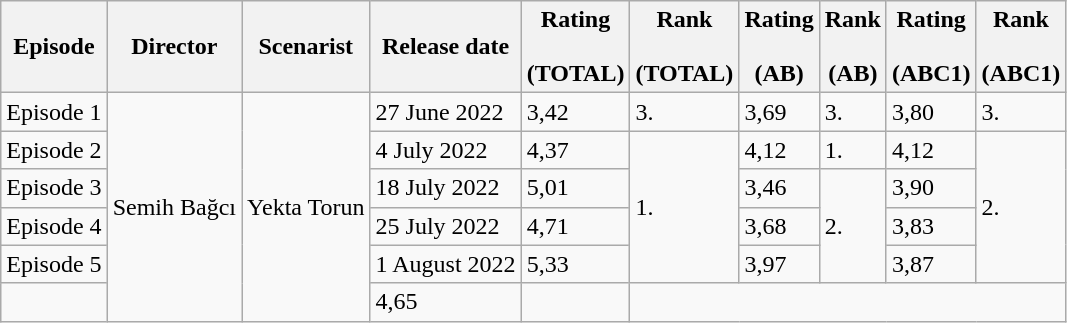<table class="wikitable">
<tr>
<th>Episode</th>
<th>Director</th>
<th>Scenarist</th>
<th>Release date</th>
<th>Rating<br><br>(TOTAL)</th>
<th>Rank<br><br>(TOTAL)</th>
<th>Rating<br><br>(AB)</th>
<th>Rank<br><br>(AB)</th>
<th>Rating<br><br>(ABC1)</th>
<th>Rank<br><br>(ABC1)</th>
</tr>
<tr>
<td>Episode 1</td>
<td rowspan="6">Semih Bağcı</td>
<td rowspan="6">Yekta Torun</td>
<td>27 June 2022</td>
<td>3,42</td>
<td>3.</td>
<td>3,69</td>
<td>3.</td>
<td>3,80</td>
<td>3.</td>
</tr>
<tr>
<td>Episode 2</td>
<td>4 July 2022</td>
<td>4,37</td>
<td rowspan="4">1.</td>
<td>4,12</td>
<td>1.</td>
<td>4,12</td>
<td rowspan="4">2.</td>
</tr>
<tr>
<td>Episode 3</td>
<td>18 July 2022</td>
<td>5,01</td>
<td>3,46</td>
<td rowspan="3">2.</td>
<td>3,90</td>
</tr>
<tr>
<td>Episode 4</td>
<td>25 July 2022</td>
<td>4,71</td>
<td>3,68</td>
<td>3,83</td>
</tr>
<tr>
<td>Episode 5</td>
<td>1 August 2022</td>
<td>5,33</td>
<td>3,97</td>
<td>3,87</td>
</tr>
<tr |3,73>
<td></td>
<td>4,65</td>
<td></td>
</tr>
</table>
